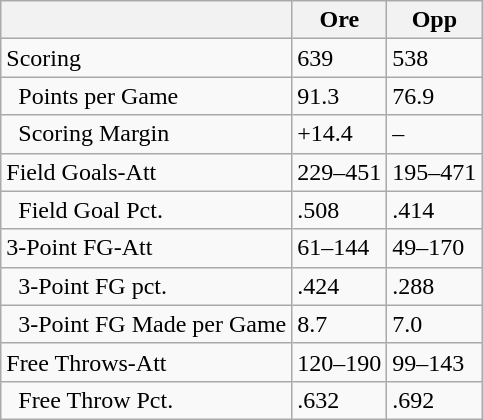<table class="wikitable" style="white-space:nowrap;">
<tr>
<th></th>
<th>Ore</th>
<th>Opp</th>
</tr>
<tr>
<td>Scoring</td>
<td>639</td>
<td>538</td>
</tr>
<tr>
<td>  Points per Game</td>
<td>91.3</td>
<td>76.9</td>
</tr>
<tr>
<td>  Scoring Margin</td>
<td>+14.4</td>
<td>–</td>
</tr>
<tr>
<td>Field Goals-Att</td>
<td>229–451</td>
<td>195–471</td>
</tr>
<tr>
<td>  Field Goal Pct.</td>
<td>.508</td>
<td>.414</td>
</tr>
<tr>
<td>3-Point FG-Att</td>
<td>61–144</td>
<td>49–170</td>
</tr>
<tr>
<td>  3-Point FG pct.</td>
<td>.424</td>
<td>.288</td>
</tr>
<tr>
<td>  3-Point FG Made per Game</td>
<td>8.7</td>
<td>7.0</td>
</tr>
<tr>
<td>Free Throws-Att</td>
<td>120–190</td>
<td>99–143</td>
</tr>
<tr>
<td>  Free Throw Pct.</td>
<td>.632</td>
<td>.692</td>
</tr>
</table>
